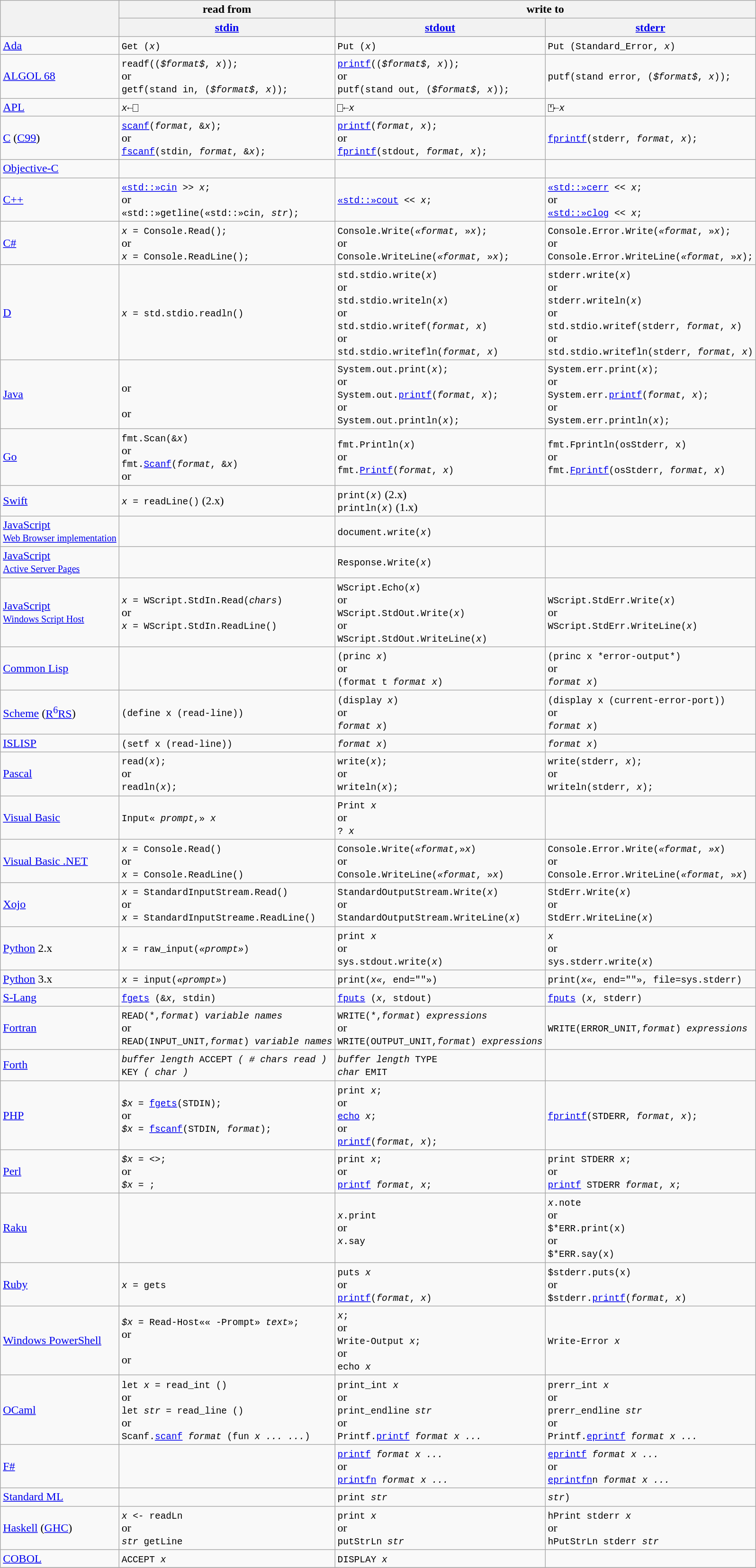<table class="wikitable sortable">
<tr>
<th rowspan=2></th>
<th>read from</th>
<th colspan=2>write to</th>
</tr>
<tr>
<th><a href='#'>stdin</a></th>
<th><a href='#'>stdout</a></th>
<th><a href='#'>stderr</a></th>
</tr>
<tr>
<td><a href='#'>Ada</a></td>
<td><code>Get (<em>x</em>)</code></td>
<td><code>Put (<em>x</em>)</code></td>
<td><code>Put (Standard_Error, <em>x</em>)</code></td>
</tr>
<tr>
<td><a href='#'>ALGOL 68</a></td>
<td><code>readf((<em>$format$</em>, <em>x</em>));</code><br>or<br><code>getf(stand in, (<em>$format$</em>, <em>x</em>));</code></td>
<td><code><a href='#'>printf</a>((<em>$format$</em>, <em>x</em>));</code><br>or<br><code>putf(stand out, (<em>$format$</em>, <em>x</em>));</code></td>
<td><code>putf(stand error, (<em>$format$</em>, <em>x</em>));</code></td>
</tr>
<tr>
<td><a href='#'>APL</a></td>
<td><code><em>x←</em>⎕</code></td>
<td><code>⎕←<em>x</em></code></td>
<td><code>⍞←<em>x</em></code></td>
</tr>
<tr>
<td><a href='#'>C</a> (<a href='#'>C99</a>)</td>
<td><code><a href='#'>scanf</a>(<em>format</em>, &<em>x</em>);</code><br>or<br><code><a href='#'>fscanf</a>(stdin, <em>format</em>, &<em>x</em>);</code></td>
<td><code><a href='#'>printf</a>(<em>format</em>, <em>x</em>);</code><br>or<br><code><a href='#'>fprintf</a>(stdout, <em>format</em>, <em>x</em>);</code></td>
<td><code><a href='#'>fprintf</a>(stderr, <em>format</em>, <em>x</em>);</code></td>
</tr>
<tr>
<td><a href='#'>Objective-C</a></td>
<td></td>
<td></td>
<td></td>
</tr>
<tr>
<td><a href='#'>C++</a></td>
<td><code><a href='#'>«std::»cin</a> >> <em>x</em>;</code><br>or<br><code>«std::»getline(«std::»cin, <em>str</em>);</code></td>
<td><code><a href='#'>«std::»cout</a> << <em>x</em>;</code></td>
<td><code><a href='#'>«std::»cerr</a> << <em>x</em>;</code><br>or<br><code><a href='#'>«std::»clog</a> << <em>x</em>;</code></td>
</tr>
<tr>
<td><a href='#'>C#</a></td>
<td><code><em>x</em> = Console.Read();</code><br>or<br><code><em>x</em> = Console.ReadLine();</code></td>
<td><code>Console.Write(<em>«format</em>, »<em>x</em>);</code><br>or<br><code>Console.WriteLine(<em>«format</em>, »<em>x</em>);</code></td>
<td><code>Console.Error<wbr>.Write(<em>«format</em>, »<em>x</em>);</code><br>or<br><code>Console.Error<wbr>.WriteLine(<em>«format</em>, »<em>x</em>);</code></td>
</tr>
<tr>
<td><a href='#'>D</a></td>
<td><code><em>x</em> = std.stdio.readln()</code></td>
<td><code>std.stdio.write(<em>x</em>)</code><br>or<br><code>std.stdio.writeln(<em>x</em>)</code><br>or<br><code>std.stdio.writef(<em>format</em>, <em>x</em>)</code><br>or<br><code>std.stdio.writefln(<em>format</em>, <em>x</em>)</code></td>
<td><code>stderr.write(<em>x</em>)</code><br>or<br><code>stderr.writeln(<em>x</em>)</code><br>or<br><code>std.stdio<wbr>.writef(stderr, <em>format</em>, <em>x</em>)</code><br>or<br><code>std.stdio<wbr>.writefln(stderr, <em>format</em>, <em>x</em>)</code></td>
</tr>
<tr>
<td><a href='#'>Java</a></td>
<td><code></code><br>or<br><code></code><br>or<br><code></code></td>
<td><code>System.out.print(<em>x</em>);</code><br>or<br><code>System.out.<a href='#'>printf</a>(<em>format</em>, <em>x</em>);</code><br>or<br><code>System.out.println(<em>x</em>);</code></td>
<td><code>System.err.print(<em>x</em>);</code><br>or<br><code>System.err.<a href='#'>printf</a>(<em>format</em>, <em>x</em>);</code><br>or<br><code>System.err.println(<em>x</em>);</code></td>
</tr>
<tr>
<td><a href='#'>Go</a></td>
<td><code>fmt.Scan(&<em>x</em>)</code><br>or<br><code>fmt.<a href='#'>Scanf</a>(<em>format</em>, &<em>x</em>)</code><br>or<br><code></code></td>
<td><code>fmt.Println(<em>x</em>)</code><br>or<br><code>fmt.<a href='#'>Printf</a>(<em>format</em>, <em>x</em>)</code></td>
<td><code>fmt.Fprintln(osStderr, x)</code><br>or<br><code>fmt.<a href='#'>Fprintf</a>(osStderr, <em>format</em>, <em>x</em>)</code></td>
</tr>
<tr>
<td><a href='#'>Swift</a></td>
<td><code><em>x</em> = readLine()</code> (2.x)</td>
<td><code>print(<em>x</em>)</code> (2.x)<br><code>println(<em>x</em>)</code> (1.x)</td>
<td></td>
</tr>
<tr>
<td><a href='#'>JavaScript</a><br><small><a href='#'>Web Browser implementation</a></small></td>
<td></td>
<td><code>document.write(<em>x</em>)</code></td>
<td></td>
</tr>
<tr>
<td><a href='#'>JavaScript</a><br><small><a href='#'>Active Server Pages</a></small></td>
<td></td>
<td><code>Response.Write(<em>x</em>)</code></td>
<td></td>
</tr>
<tr>
<td><a href='#'>JavaScript</a><br><small><a href='#'>Windows Script Host</a></small></td>
<td><code><em>x</em> = WScript.StdIn.Read(<em>chars</em>)</code><br>or<br><code><em>x</em> = WScript.StdIn.ReadLine()</code></td>
<td><code>WScript.Echo(<em>x</em>)</code><br>or<br><code>WScript.StdOut.Write(<em>x</em>)</code><br>or<br><code>WScript.StdOut.WriteLine(<em>x</em>)</code></td>
<td><code>WScript.StdErr.Write(<em>x</em>)</code><br>or<br><code>WScript.StdErr.WriteLine(<em>x</em>)</code></td>
</tr>
<tr>
<td><a href='#'>Common Lisp</a></td>
<td><code></code></td>
<td><code>(princ <em>x</em>)</code><br>or<br><code>(format t <em>format x</em>)</code></td>
<td><code>(princ x *error-output*)</code><br>or<br><code> <em>format x</em>)</code></td>
</tr>
<tr>
<td><a href='#'>Scheme</a> (<a href='#'>R<sup>6</sup>RS</a>)</td>
<td><code>(define x (read-line))</code></td>
<td><code>(display <em>x</em>)</code><br>or<br><code> <em>format x</em>)</code></td>
<td><code>(display x (current-error-port))</code><br>or<br><code> <em>format x</em>)</code></td>
</tr>
<tr>
<td><a href='#'>ISLISP</a></td>
<td><code>(setf x (read-line))</code></td>
<td><code> <em>format x</em>)</code></td>
<td><code> <em>format x</em>)</code></td>
</tr>
<tr>
<td><a href='#'>Pascal</a></td>
<td><code>read(<em>x</em>);</code><br>or<br><code>readln(<em>x</em>);</code></td>
<td><code>write(<em>x</em>);</code><br>or<br><code>writeln(<em>x</em>);</code></td>
<td><code>write(stderr, <em>x</em>);</code><br>or<br><code>writeln(stderr, <em>x</em>);</code></td>
</tr>
<tr>
<td><a href='#'>Visual Basic</a></td>
<td><code>Input« <em>prompt</em>,» <em>x</em></code></td>
<td><code>Print <em>x</em></code><br>or<br><code>? <em>x</em></code></td>
<td></td>
</tr>
<tr>
<td><a href='#'>Visual Basic .NET</a></td>
<td><code><em>x</em> = Console.Read()</code><br>or<br><code><em>x</em> = Console.ReadLine()</code></td>
<td><code>Console.Write(<em>«format</em>,»<em>x</em>)</code><br>or<br><code>Console.WriteLine(<em>«format</em>, »<em>x</em>)</code></td>
<td><code>Console.Error<wbr>.Write(<em>«format</em>, <em>»x</em>)</code><br>or<br><code>Console.Error<wbr>.WriteLine(<em>«format</em>, »<em>x</em>)</code></td>
</tr>
<tr>
<td><a href='#'>Xojo</a></td>
<td><code><em>x</em> = StandardInputStream.Read()</code><br>or<br><code><em>x</em> = StandardInputStreame.ReadLine()</code></td>
<td><code>StandardOutputStream.Write(<em>x</em>)</code><br>or<br><code>StandardOutputStream.WriteLine(<em>x</em>)</code></td>
<td><code>StdErr.Write(<em>x</em>)</code><br>or<br><code>StdErr.WriteLine(<em>x</em>)</code></td>
</tr>
<tr>
<td><a href='#'>Python</a> 2.x</td>
<td><code><em>x</em> = raw_input(<em>«prompt»</em>)</code></td>
<td><code>print <em>x</em></code><br>or<br><code>sys.stdout.write(<em>x</em>)</code></td>
<td><code> <em>x</em></code><br>or<br><code>sys.stderr.write(<em>x</em>)</code></td>
</tr>
<tr>
<td><a href='#'>Python</a> 3.x</td>
<td><code><em>x</em> = input(<em>«prompt»</em>)</code></td>
<td><code>print(<em>x«</em>, end=""»)</code></td>
<td><code>print(<em>x«</em>, end=""», file=sys.stderr)</code></td>
</tr>
<tr>
<td><a href='#'>S-Lang</a></td>
<td><code><a href='#'>fgets</a> (&<em>x</em>, stdin)</code></td>
<td><code><a href='#'>fputs</a> (<em>x</em>, stdout)</code></td>
<td><code><a href='#'>fputs</a> (<em>x</em>, stderr)</code></td>
</tr>
<tr>
<td><a href='#'>Fortran</a></td>
<td><code>READ(*,<em>format</em>) <em>variable names</em> </code><br>or<br><code>READ(INPUT_UNIT,<em>format</em>) <em>variable names</em></code></td>
<td><code>WRITE(*,<em>format</em>) <em>expressions</em> </code><br>or<br><code>WRITE(OUTPUT_UNIT,<em>format</em>) <em>expressions</em></code></td>
<td><code>WRITE(ERROR_UNIT,<em>format</em>) <em>expressions</em></code></td>
</tr>
<tr>
<td><a href='#'>Forth</a></td>
<td><code><em>buffer length</em> ACCEPT <em>( # chars read )</em><br>KEY <em>( char )</em></code></td>
<td><code><em>buffer length</em> TYPE<br><em>char</em> EMIT</code></td>
<td></td>
</tr>
<tr>
<td><a href='#'>PHP</a></td>
<td><code><em>$x</em> = <a href='#'>fgets</a>(STDIN);</code><br>or<br><code><em>$x</em> = <a href='#'>fscanf</a>(STDIN, <em>format</em>);</code></td>
<td><code>print <em>x</em>;</code><br>or<br><code><a href='#'>echo</a> <em>x</em>;</code><br>or<br><code><a href='#'>printf</a>(<em>format</em>, <em>x</em>);</code></td>
<td><code><a href='#'>fprintf</a>(STDERR, <em>format</em>, <em>x</em>);</code></td>
</tr>
<tr>
<td><a href='#'>Perl</a></td>
<td><code><em>$x</em> = <>;</code><br>or<br><code><em>$x</em> = <STDIN>;</code></td>
<td><code>print <em>x</em>;</code><br>or<br><code><a href='#'>printf</a> <em>format</em>, <em>x</em>;</code></td>
<td><code>print STDERR <em>x</em>;</code><br>or<br><code><a href='#'>printf</a> STDERR <em>format</em>, <em>x</em>;</code></td>
</tr>
<tr>
<td><a href='#'>Raku</a></td>
<td><code></code></td>
<td><code><em>x</em>.print</code><br>or<br><code><em>x</em>.say</code></td>
<td><code><em>x</em>.note</code><br>or<br><code>$*ERR.print(x)</code><br>or<br><code>$*ERR.say(x)</code></td>
</tr>
<tr>
<td><a href='#'>Ruby</a></td>
<td><code><em>x</em> = gets</code></td>
<td><code>puts <em>x</em></code><br>or<br><code><a href='#'>printf</a>(<em>format</em>, <em>x</em>)</code></td>
<td><code>$stderr.puts(x)</code><br>or<br><code>$stderr.<a href='#'>printf</a>(<em>format</em>, <em>x</em>)</code></td>
</tr>
<tr>
<td><a href='#'>Windows PowerShell</a></td>
<td><code><em>$x</em> = Read-Host«« -Prompt» <em>text</em>»;</code><br>or<br><code></code><br>or<br><code></code></td>
<td><code><em>x</em>;</code><br>or<br><code>Write-Output <em>x</em>;</code><br>or<br><code>echo <em>x</em></code></td>
<td><code>Write-Error <em>x</em></code></td>
</tr>
<tr>
<td><a href='#'>OCaml</a></td>
<td><code>let <em>x</em> = read_int ()</code><br>or<br><code>let <em>str</em> = read_line ()</code><br>or<br><code>Scanf.<a href='#'>scanf</a> <em>format</em> (fun <em>x ...</em> <em>...</em>)</code></td>
<td><code>print_int <em>x</em></code><br>or<br><code>print_endline <em>str</em></code><br>or<br><code>Printf.<a href='#'>printf</a> <em>format x ...</em></code></td>
<td><code>prerr_int <em>x</em></code><br>or<br><code>prerr_endline <em>str</em></code><br>or<br><code>Printf.<a href='#'>eprintf</a> <em>format x ...</em></code></td>
</tr>
<tr>
<td><a href='#'>F#</a></td>
<td><code></code></td>
<td><code><a href='#'>printf</a> <em>format x ...</em></code><br>or<br><code><a href='#'>printfn</a> <em>format x ...</em></code></td>
<td><code><a href='#'>eprintf</a> <em>format x ...</em></code><br>or<br><code><a href='#'>eprintfn</a>n <em>format x ...</em></code></td>
</tr>
<tr>
<td><a href='#'>Standard ML</a></td>
<td><code></code></td>
<td><code>print <em>str</em></code></td>
<td><code><em> str</em>)</code></td>
</tr>
<tr>
<td><a href='#'>Haskell</a> (<a href='#'>GHC</a>)</td>
<td><code><em>x</em> <- readLn</code><br>or<br><code><em>str</em> getLine</code></td>
<td><code>print <em>x</em></code><br>or<br><code>putStrLn <em>str</em></code></td>
<td><code>hPrint stderr <em>x</em></code><br>or<br><code>hPutStrLn stderr <em>str</em></code></td>
</tr>
<tr>
<td><a href='#'>COBOL</a></td>
<td><code>ACCEPT <em>x</em></code></td>
<td><code>DISPLAY <em>x</em></code></td>
<td></td>
</tr>
<tr>
</tr>
</table>
